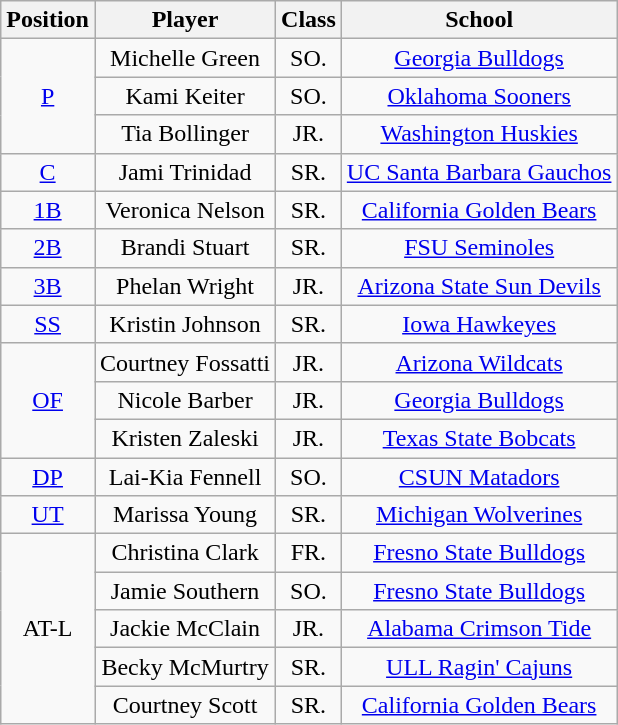<table class="wikitable">
<tr>
<th>Position</th>
<th>Player</th>
<th>Class</th>
<th>School</th>
</tr>
<tr align=center>
<td rowspan=3><a href='#'>P</a></td>
<td>Michelle Green</td>
<td>SO.</td>
<td><a href='#'>Georgia Bulldogs</a></td>
</tr>
<tr align=center>
<td>Kami Keiter</td>
<td>SO.</td>
<td><a href='#'>Oklahoma Sooners</a></td>
</tr>
<tr align=center>
<td>Tia Bollinger</td>
<td>JR.</td>
<td><a href='#'>Washington Huskies</a></td>
</tr>
<tr align=center>
<td rowspan=1><a href='#'>C</a></td>
<td>Jami Trinidad</td>
<td>SR.</td>
<td><a href='#'>UC Santa Barbara Gauchos</a></td>
</tr>
<tr align=center>
<td rowspan=1><a href='#'>1B</a></td>
<td>Veronica Nelson</td>
<td>SR.</td>
<td><a href='#'>California Golden Bears</a></td>
</tr>
<tr align=center>
<td rowspan=1><a href='#'>2B</a></td>
<td>Brandi Stuart</td>
<td>SR.</td>
<td><a href='#'>FSU Seminoles</a></td>
</tr>
<tr align=center>
<td rowspan=1><a href='#'>3B</a></td>
<td>Phelan Wright</td>
<td>JR.</td>
<td><a href='#'>Arizona State Sun Devils</a></td>
</tr>
<tr align=center>
<td rowspan=1><a href='#'>SS</a></td>
<td>Kristin Johnson</td>
<td>SR.</td>
<td><a href='#'>Iowa Hawkeyes</a></td>
</tr>
<tr align=center>
<td rowspan=3><a href='#'>OF</a></td>
<td>Courtney Fossatti</td>
<td>JR.</td>
<td><a href='#'>Arizona Wildcats</a></td>
</tr>
<tr align=center>
<td>Nicole Barber</td>
<td>JR.</td>
<td><a href='#'>Georgia Bulldogs</a></td>
</tr>
<tr align=center>
<td>Kristen Zaleski</td>
<td>JR.</td>
<td><a href='#'>Texas State Bobcats</a></td>
</tr>
<tr align=center>
<td rowspan=1><a href='#'>DP</a></td>
<td>Lai-Kia Fennell</td>
<td>SO.</td>
<td><a href='#'>CSUN Matadors</a></td>
</tr>
<tr align=center>
<td rowspan=1><a href='#'>UT</a></td>
<td>Marissa Young</td>
<td>SR.</td>
<td><a href='#'>Michigan Wolverines</a></td>
</tr>
<tr align=center>
<td rowspan=5>AT-L</td>
<td>Christina Clark</td>
<td>FR.</td>
<td><a href='#'>Fresno State Bulldogs</a></td>
</tr>
<tr align=center>
<td>Jamie Southern</td>
<td>SO.</td>
<td><a href='#'>Fresno State Bulldogs</a></td>
</tr>
<tr align=center>
<td>Jackie McClain</td>
<td>JR.</td>
<td><a href='#'>Alabama Crimson Tide</a></td>
</tr>
<tr align=center>
<td>Becky McMurtry</td>
<td>SR.</td>
<td><a href='#'>ULL Ragin' Cajuns</a></td>
</tr>
<tr align=center>
<td>Courtney Scott</td>
<td>SR.</td>
<td><a href='#'>California Golden Bears</a></td>
</tr>
</table>
